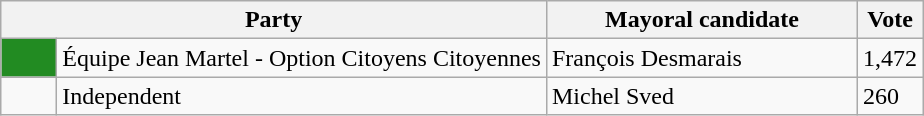<table class="wikitable">
<tr>
<th bgcolor="#DDDDFF" width="230px" colspan="2">Party</th>
<th bgcolor="#DDDDFF" width="200px">Mayoral candidate</th>
<th bgcolor="#DDDDFF" width="30px">Vote</th>
</tr>
<tr>
<td bgcolor="#228B22" width="30px"> </td>
<td>Équipe Jean Martel - Option Citoyens Citoyennes</td>
<td>François Desmarais</td>
<td>1,472</td>
</tr>
<tr>
<td> </td>
<td>Independent</td>
<td>Michel Sved</td>
<td>260</td>
</tr>
</table>
